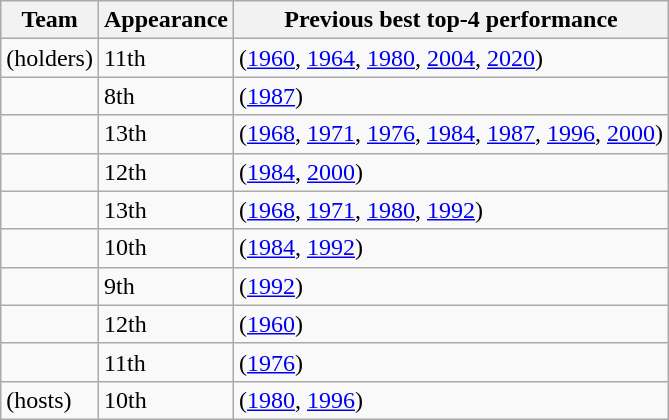<table class="wikitable sortable" style="text-align: left;">
<tr>
<th>Team</th>
<th data-sort-type="number">Appearance</th>
<th>Previous best top-4 performance</th>
</tr>
<tr>
<td> (holders)</td>
<td>11th</td>
<td> (<a href='#'>1960</a>, <a href='#'>1964</a>, <a href='#'>1980</a>, <a href='#'>2004</a>, <a href='#'>2020</a>)</td>
</tr>
<tr>
<td></td>
<td>8th</td>
<td> (<a href='#'>1987</a>)</td>
</tr>
<tr>
<td></td>
<td>13th</td>
<td> (<a href='#'>1968</a>, <a href='#'>1971</a>, <a href='#'>1976</a>, <a href='#'>1984</a>, <a href='#'>1987</a>, <a href='#'>1996</a>, <a href='#'>2000</a>)</td>
</tr>
<tr>
<td></td>
<td>12th</td>
<td> (<a href='#'>1984</a>, <a href='#'>2000</a>)</td>
</tr>
<tr>
<td></td>
<td>13th</td>
<td> (<a href='#'>1968</a>, <a href='#'>1971</a>, <a href='#'>1980</a>, <a href='#'>1992</a>)</td>
</tr>
<tr>
<td></td>
<td>10th</td>
<td> (<a href='#'>1984</a>, <a href='#'>1992</a>)</td>
</tr>
<tr>
<td></td>
<td>9th</td>
<td> (<a href='#'>1992</a>)</td>
</tr>
<tr>
<td></td>
<td>12th</td>
<td> (<a href='#'>1960</a>)</td>
</tr>
<tr>
<td></td>
<td>11th</td>
<td> (<a href='#'>1976</a>)</td>
</tr>
<tr>
<td> (hosts)</td>
<td>10th</td>
<td> (<a href='#'>1980</a>, <a href='#'>1996</a>)</td>
</tr>
</table>
